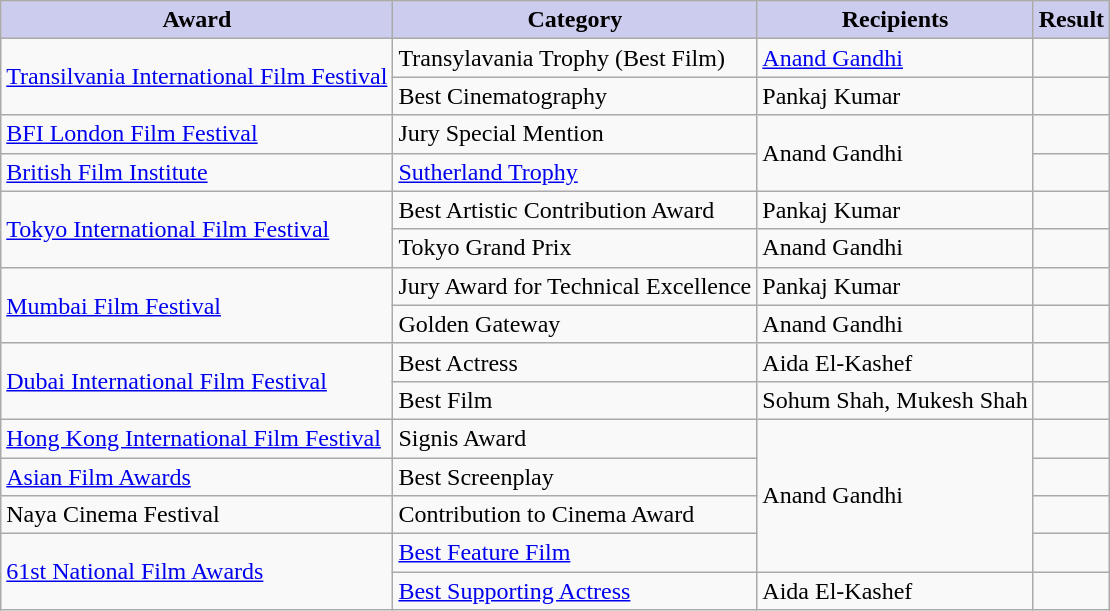<table class="wikitable">
<tr style="text-align:center;">
<th style="background:#cce;">Award</th>
<th style="background:#cce;">Category</th>
<th style="background:#cce;">Recipients</th>
<th style="background:#cce;">Result</th>
</tr>
<tr>
<td rowspan="2"><a href='#'>Transilvania International Film Festival</a></td>
<td>Transylavania Trophy (Best Film)</td>
<td><a href='#'>Anand Gandhi</a></td>
<td></td>
</tr>
<tr>
<td>Best Cinematography</td>
<td>Pankaj Kumar</td>
<td></td>
</tr>
<tr>
<td><a href='#'>BFI London Film Festival</a></td>
<td>Jury Special Mention</td>
<td rowspan="2">Anand Gandhi</td>
<td></td>
</tr>
<tr>
<td><a href='#'>British Film Institute</a></td>
<td><a href='#'>Sutherland Trophy</a></td>
<td></td>
</tr>
<tr>
<td rowspan="2"><a href='#'>Tokyo International Film Festival</a></td>
<td>Best Artistic Contribution Award</td>
<td>Pankaj Kumar</td>
<td></td>
</tr>
<tr>
<td>Tokyo Grand Prix</td>
<td>Anand Gandhi</td>
<td></td>
</tr>
<tr>
<td rowspan="2"><a href='#'>Mumbai Film Festival</a></td>
<td>Jury Award for Technical Excellence</td>
<td>Pankaj Kumar</td>
<td></td>
</tr>
<tr>
<td>Golden Gateway</td>
<td>Anand Gandhi</td>
<td></td>
</tr>
<tr>
<td rowspan="2"><a href='#'>Dubai International Film Festival</a></td>
<td>Best Actress</td>
<td>Aida El-Kashef</td>
<td></td>
</tr>
<tr>
<td>Best Film</td>
<td>Sohum Shah, Mukesh Shah</td>
<td></td>
</tr>
<tr>
<td><a href='#'>Hong Kong International Film Festival</a></td>
<td>Signis Award</td>
<td rowspan="4">Anand Gandhi</td>
<td></td>
</tr>
<tr>
<td><a href='#'>Asian Film Awards</a></td>
<td>Best Screenplay</td>
<td></td>
</tr>
<tr>
<td>Naya Cinema Festival</td>
<td>Contribution to Cinema Award</td>
<td></td>
</tr>
<tr>
<td rowspan="2"><a href='#'>61st National Film Awards</a></td>
<td><a href='#'>Best Feature Film</a></td>
<td></td>
</tr>
<tr>
<td><a href='#'>Best Supporting Actress</a></td>
<td>Aida El-Kashef</td>
<td></td>
</tr>
</table>
